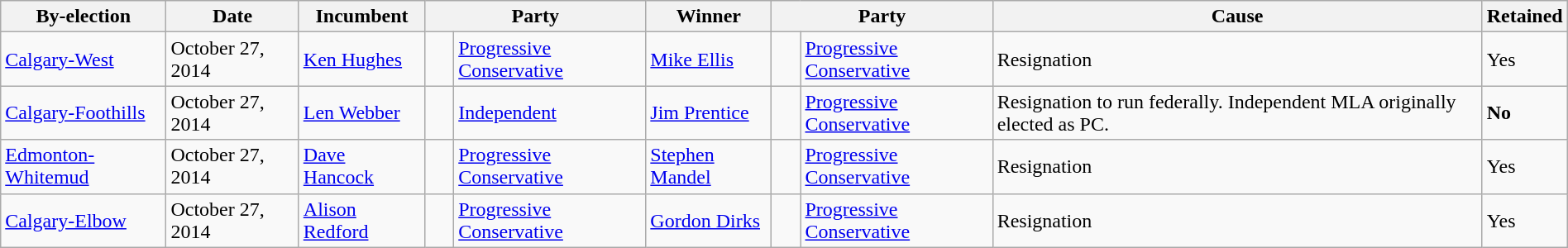<table class=wikitable style="width:100%">
<tr>
<th>By-election</th>
<th>Date</th>
<th>Incumbent</th>
<th colspan=2>Party</th>
<th>Winner</th>
<th colspan=2>Party</th>
<th>Cause</th>
<th>Retained</th>
</tr>
<tr>
<td><a href='#'>Calgary-West</a></td>
<td>October 27, 2014</td>
<td><a href='#'>Ken Hughes</a></td>
<td>    </td>
<td><a href='#'>Progressive Conservative</a></td>
<td><a href='#'>Mike Ellis</a></td>
<td>    </td>
<td><a href='#'>Progressive Conservative</a></td>
<td>Resignation</td>
<td>Yes</td>
</tr>
<tr>
<td><a href='#'>Calgary-Foothills</a></td>
<td>October 27, 2014</td>
<td><a href='#'>Len Webber</a></td>
<td>    </td>
<td><a href='#'>Independent</a></td>
<td><a href='#'>Jim Prentice</a></td>
<td>    </td>
<td><a href='#'>Progressive Conservative</a></td>
<td>Resignation to run federally. Independent MLA originally elected as PC.</td>
<td><strong>No</strong></td>
</tr>
<tr>
<td><a href='#'>Edmonton-Whitemud</a></td>
<td>October 27, 2014</td>
<td><a href='#'>Dave Hancock</a></td>
<td>    </td>
<td><a href='#'>Progressive Conservative</a></td>
<td><a href='#'>Stephen Mandel</a></td>
<td>    </td>
<td><a href='#'>Progressive Conservative</a></td>
<td>Resignation</td>
<td>Yes</td>
</tr>
<tr>
<td><a href='#'>Calgary-Elbow</a></td>
<td>October 27, 2014</td>
<td><a href='#'>Alison Redford</a></td>
<td>    </td>
<td><a href='#'>Progressive Conservative</a></td>
<td><a href='#'>Gordon Dirks</a></td>
<td>    </td>
<td><a href='#'>Progressive Conservative</a></td>
<td>Resignation</td>
<td>Yes</td>
</tr>
</table>
